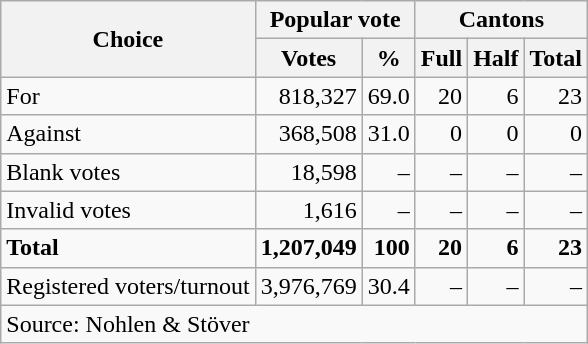<table class=wikitable style=text-align:right>
<tr>
<th rowspan=2>Choice</th>
<th colspan=2>Popular vote</th>
<th colspan=3>Cantons</th>
</tr>
<tr>
<th>Votes</th>
<th>%</th>
<th>Full</th>
<th>Half</th>
<th>Total</th>
</tr>
<tr>
<td align=left>For</td>
<td>818,327</td>
<td>69.0</td>
<td>20</td>
<td>6</td>
<td>23</td>
</tr>
<tr>
<td align=left>Against</td>
<td>368,508</td>
<td>31.0</td>
<td>0</td>
<td>0</td>
<td>0</td>
</tr>
<tr>
<td align=left>Blank votes</td>
<td>18,598</td>
<td>–</td>
<td>–</td>
<td>–</td>
<td>–</td>
</tr>
<tr>
<td align=left>Invalid votes</td>
<td>1,616</td>
<td>–</td>
<td>–</td>
<td>–</td>
<td>–</td>
</tr>
<tr>
<td align=left><strong>Total</strong></td>
<td><strong>1,207,049</strong></td>
<td><strong>100</strong></td>
<td><strong>20</strong></td>
<td><strong>6</strong></td>
<td><strong>23</strong></td>
</tr>
<tr>
<td align=left>Registered voters/turnout</td>
<td>3,976,769</td>
<td>30.4</td>
<td>–</td>
<td>–</td>
<td>–</td>
</tr>
<tr>
<td align=left colspan=6>Source: Nohlen & Stöver</td>
</tr>
</table>
